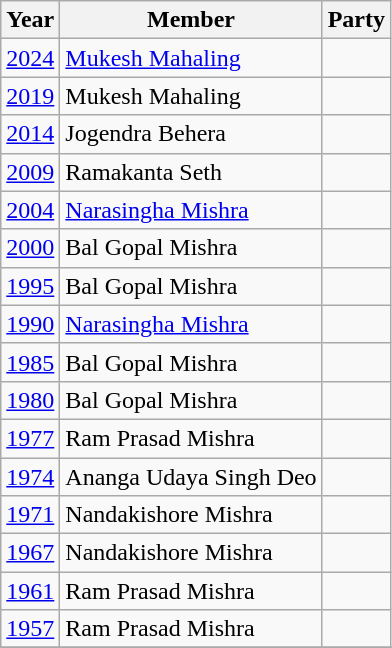<table class="wikitable sortable">
<tr>
<th>Year</th>
<th>Member</th>
<th colspan=2>Party</th>
</tr>
<tr>
<td><a href='#'>2024</a></td>
<td><a href='#'>Mukesh Mahaling</a></td>
<td></td>
</tr>
<tr>
<td><a href='#'>2019</a></td>
<td>Mukesh Mahaling</td>
<td></td>
</tr>
<tr>
<td><a href='#'>2014</a></td>
<td>Jogendra Behera</td>
<td></td>
</tr>
<tr>
<td><a href='#'>2009</a></td>
<td>Ramakanta Seth</td>
<td></td>
</tr>
<tr>
<td><a href='#'>2004</a></td>
<td><a href='#'>Narasingha Mishra</a></td>
<td></td>
</tr>
<tr>
<td><a href='#'>2000</a></td>
<td>Bal Gopal Mishra</td>
<td></td>
</tr>
<tr>
<td><a href='#'>1995</a></td>
<td>Bal Gopal Mishra</td>
<td></td>
</tr>
<tr>
<td><a href='#'>1990</a></td>
<td><a href='#'>Narasingha Mishra</a></td>
<td></td>
</tr>
<tr>
<td><a href='#'>1985</a></td>
<td>Bal Gopal Mishra</td>
<td></td>
</tr>
<tr>
<td><a href='#'>1980</a></td>
<td>Bal Gopal Mishra</td>
<td></td>
</tr>
<tr>
<td><a href='#'>1977</a></td>
<td>Ram Prasad Mishra</td>
<td></td>
</tr>
<tr>
<td><a href='#'>1974</a></td>
<td>Ananga Udaya Singh Deo</td>
<td></td>
</tr>
<tr>
<td><a href='#'>1971</a></td>
<td>Nandakishore Mishra</td>
<td></td>
</tr>
<tr>
<td><a href='#'>1967</a></td>
<td>Nandakishore Mishra</td>
<td></td>
</tr>
<tr>
<td><a href='#'>1961</a></td>
<td>Ram Prasad Mishra</td>
<td></td>
</tr>
<tr>
<td><a href='#'>1957</a></td>
<td>Ram Prasad Mishra</td>
<td></td>
</tr>
<tr>
</tr>
</table>
